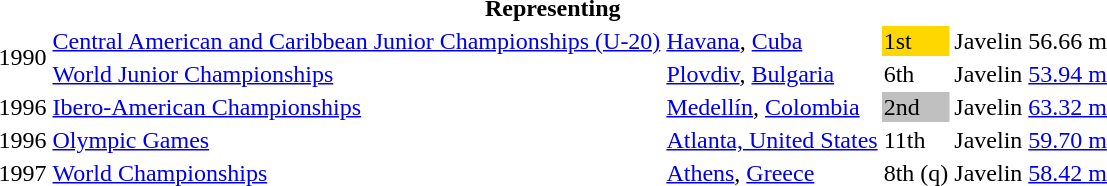<table>
<tr>
<th colspan="6">Representing </th>
</tr>
<tr>
<td rowspan=2>1990</td>
<td><a href='#'>Central American and Caribbean Junior Championships (U-20)</a></td>
<td><a href='#'>Havana</a>, <a href='#'>Cuba</a></td>
<td bgcolor=gold>1st</td>
<td>Javelin</td>
<td>56.66 m</td>
</tr>
<tr>
<td><a href='#'>World Junior Championships</a></td>
<td><a href='#'>Plovdiv</a>, <a href='#'>Bulgaria</a></td>
<td>6th</td>
<td>Javelin</td>
<td><a href='#'>53.94 m</a></td>
</tr>
<tr>
<td>1996</td>
<td><a href='#'>Ibero-American Championships</a></td>
<td><a href='#'>Medellín</a>, <a href='#'>Colombia</a></td>
<td bgcolor=silver>2nd</td>
<td>Javelin</td>
<td><a href='#'>63.32 m</a></td>
</tr>
<tr>
<td>1996</td>
<td><a href='#'>Olympic Games</a></td>
<td><a href='#'>Atlanta, United States</a></td>
<td>11th</td>
<td>Javelin</td>
<td><a href='#'>59.70 m</a></td>
</tr>
<tr>
<td>1997</td>
<td><a href='#'>World Championships</a></td>
<td><a href='#'>Athens</a>, <a href='#'>Greece</a></td>
<td>8th (q)</td>
<td>Javelin</td>
<td><a href='#'>58.42 m</a></td>
</tr>
</table>
